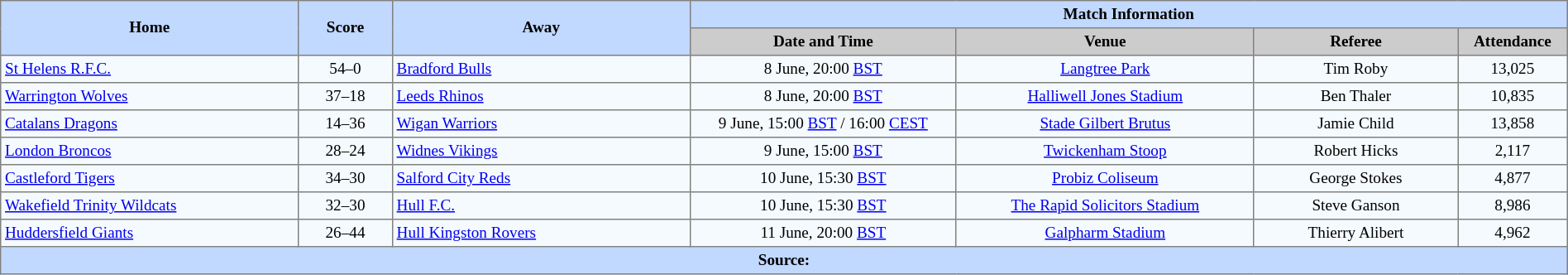<table border=1 style="border-collapse:collapse; font-size:80%; text-align:center;" cellpadding=3 cellspacing=0 width=100%>
<tr bgcolor=#C1D8FF>
<th rowspan=2 width=19%>Home</th>
<th rowspan=2 width=6%>Score</th>
<th rowspan=2 width=19%>Away</th>
<th colspan=6>Match Information</th>
</tr>
<tr bgcolor=#CCCCCC>
<th width=17%>Date and Time</th>
<th width=19%>Venue</th>
<th width=13%>Referee</th>
<th width=7%>Attendance</th>
</tr>
<tr bgcolor=#F5FAFF>
<td align=left> <a href='#'>St Helens R.F.C.</a></td>
<td>54–0</td>
<td align=left> <a href='#'>Bradford Bulls</a></td>
<td>8 June, 20:00 <a href='#'>BST</a></td>
<td><a href='#'>Langtree Park</a></td>
<td>Tim Roby</td>
<td>13,025</td>
</tr>
<tr bgcolor=#F5FAFF>
<td align=left> <a href='#'>Warrington Wolves</a></td>
<td>37–18</td>
<td align=left> <a href='#'>Leeds Rhinos</a></td>
<td>8 June, 20:00 <a href='#'>BST</a></td>
<td><a href='#'>Halliwell Jones Stadium</a></td>
<td>Ben Thaler</td>
<td>10,835</td>
</tr>
<tr bgcolor=#F5FAFF>
<td align=left> <a href='#'>Catalans Dragons</a></td>
<td>14–36</td>
<td align=left> <a href='#'>Wigan Warriors</a></td>
<td>9 June, 15:00 <a href='#'>BST</a> / 16:00 <a href='#'>CEST</a></td>
<td><a href='#'>Stade Gilbert Brutus</a></td>
<td>Jamie Child</td>
<td>13,858</td>
</tr>
<tr bgcolor=#F5FAFF>
<td align=left> <a href='#'>London Broncos</a></td>
<td>28–24</td>
<td align=left> <a href='#'>Widnes Vikings</a></td>
<td>9 June, 15:00 <a href='#'>BST</a></td>
<td><a href='#'>Twickenham Stoop</a></td>
<td>Robert Hicks</td>
<td>2,117</td>
</tr>
<tr bgcolor=#F5FAFF>
<td align=left> <a href='#'>Castleford Tigers</a></td>
<td>34–30</td>
<td align=left> <a href='#'>Salford City Reds</a></td>
<td>10 June, 15:30 <a href='#'>BST</a></td>
<td><a href='#'>Probiz Coliseum</a></td>
<td>George Stokes</td>
<td>4,877</td>
</tr>
<tr bgcolor=#F5FAFF>
<td align=left> <a href='#'>Wakefield Trinity Wildcats</a></td>
<td>32–30</td>
<td align=left> <a href='#'>Hull F.C.</a></td>
<td>10 June, 15:30 <a href='#'>BST</a></td>
<td><a href='#'>The Rapid Solicitors Stadium</a></td>
<td>Steve Ganson</td>
<td>8,986</td>
</tr>
<tr bgcolor=#F5FAFF>
<td align=left> <a href='#'>Huddersfield Giants</a></td>
<td>26–44</td>
<td align=left> <a href='#'>Hull Kingston Rovers</a></td>
<td>11 June, 20:00 <a href='#'>BST</a></td>
<td><a href='#'>Galpharm Stadium</a></td>
<td>Thierry Alibert</td>
<td>4,962</td>
</tr>
<tr bgcolor=#C1D8FF>
<th colspan=12>Source:</th>
</tr>
</table>
